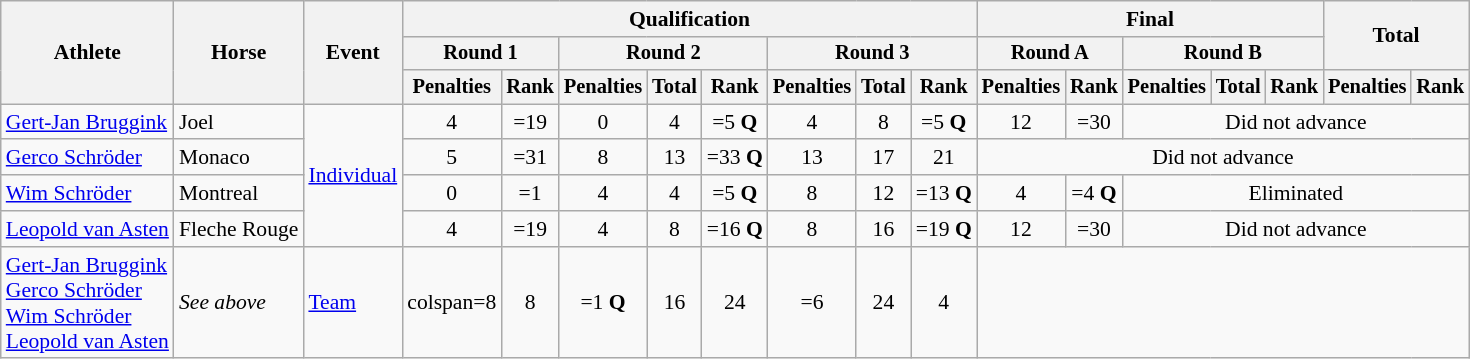<table class="wikitable" style="font-size:90%">
<tr>
<th rowspan="3">Athlete</th>
<th rowspan="3">Horse</th>
<th rowspan="3">Event</th>
<th colspan="8">Qualification</th>
<th colspan="5">Final</th>
<th rowspan=2 colspan="2">Total</th>
</tr>
<tr style="font-size:95%">
<th colspan="2">Round 1</th>
<th colspan="3">Round 2</th>
<th colspan="3">Round 3</th>
<th colspan="2">Round A</th>
<th colspan="3">Round B</th>
</tr>
<tr style="font-size:95%">
<th>Penalties</th>
<th>Rank</th>
<th>Penalties</th>
<th>Total</th>
<th>Rank</th>
<th>Penalties</th>
<th>Total</th>
<th>Rank</th>
<th>Penalties</th>
<th>Rank</th>
<th>Penalties</th>
<th>Total</th>
<th>Rank</th>
<th>Penalties</th>
<th>Rank</th>
</tr>
<tr align=center>
<td align=left><a href='#'>Gert-Jan Bruggink</a></td>
<td align=left>Joel</td>
<td align=left rowspan=4><a href='#'>Individual</a></td>
<td>4</td>
<td>=19</td>
<td>0</td>
<td>4</td>
<td>=5 <strong>Q</strong></td>
<td>4</td>
<td>8</td>
<td>=5 <strong>Q</strong></td>
<td>12</td>
<td>=30</td>
<td colspan=5>Did not advance</td>
</tr>
<tr align=center>
<td align=left><a href='#'>Gerco Schröder</a></td>
<td align=left>Monaco</td>
<td>5</td>
<td>=31</td>
<td>8</td>
<td>13</td>
<td>=33 <strong>Q</strong></td>
<td>13</td>
<td>17</td>
<td>21</td>
<td colspan=7>Did not advance</td>
</tr>
<tr align=center>
<td align=left><a href='#'>Wim Schröder</a></td>
<td align=left>Montreal</td>
<td>0</td>
<td>=1</td>
<td>4</td>
<td>4</td>
<td>=5 <strong>Q</strong></td>
<td>8</td>
<td>12</td>
<td>=13 <strong>Q</strong></td>
<td>4</td>
<td>=4 <strong>Q</strong></td>
<td colspan=5>Eliminated</td>
</tr>
<tr align=center>
<td align=left><a href='#'>Leopold van Asten</a></td>
<td align=left>Fleche Rouge</td>
<td>4</td>
<td>=19</td>
<td>4</td>
<td>8</td>
<td>=16 <strong>Q</strong></td>
<td>8</td>
<td>16</td>
<td>=19 <strong>Q</strong></td>
<td>12</td>
<td>=30</td>
<td colspan=5>Did not advance</td>
</tr>
<tr align=center>
<td align=left><a href='#'>Gert-Jan Bruggink</a><br><a href='#'>Gerco Schröder</a><br><a href='#'>Wim Schröder</a><br><a href='#'>Leopold van Asten</a></td>
<td align=left><em>See above</em></td>
<td align=left><a href='#'>Team</a></td>
<td>colspan=8 </td>
<td>8</td>
<td>=1 <strong>Q</strong></td>
<td>16</td>
<td>24</td>
<td>=6</td>
<td>24</td>
<td>4</td>
</tr>
</table>
